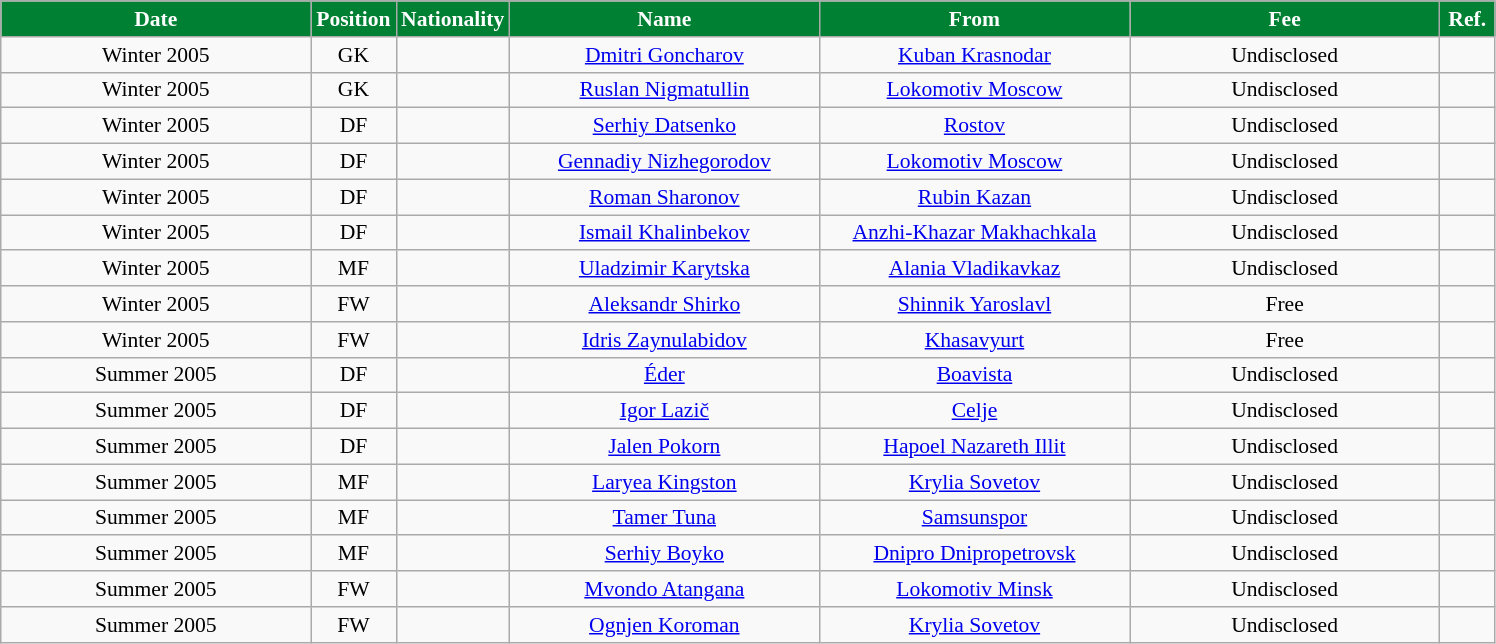<table class="wikitable"  style="text-align:center; font-size:90%; ">
<tr>
<th style="background:#008033; color:white; width:200px;">Date</th>
<th style="background:#008033; color:white; width:50px;">Position</th>
<th style="background:#008033; color:white; width:50x;">Nationality</th>
<th style="background:#008033; color:white; width:200px;">Name</th>
<th style="background:#008033; color:white; width:200px;">From</th>
<th style="background:#008033; color:white; width:200px;">Fee</th>
<th style="background:#008033; color:white; width:30px;">Ref.</th>
</tr>
<tr>
<td>Winter 2005</td>
<td>GK</td>
<td></td>
<td><a href='#'>Dmitri Goncharov</a></td>
<td><a href='#'>Kuban Krasnodar</a></td>
<td>Undisclosed</td>
<td></td>
</tr>
<tr>
<td>Winter 2005</td>
<td>GK</td>
<td></td>
<td><a href='#'>Ruslan Nigmatullin</a></td>
<td><a href='#'>Lokomotiv Moscow</a></td>
<td>Undisclosed</td>
<td></td>
</tr>
<tr>
<td>Winter 2005</td>
<td>DF</td>
<td></td>
<td><a href='#'>Serhiy Datsenko</a></td>
<td><a href='#'>Rostov</a></td>
<td>Undisclosed</td>
<td></td>
</tr>
<tr>
<td>Winter 2005</td>
<td>DF</td>
<td></td>
<td><a href='#'>Gennadiy Nizhegorodov</a></td>
<td><a href='#'>Lokomotiv Moscow</a></td>
<td>Undisclosed</td>
<td></td>
</tr>
<tr>
<td>Winter 2005</td>
<td>DF</td>
<td></td>
<td><a href='#'>Roman Sharonov</a></td>
<td><a href='#'>Rubin Kazan</a></td>
<td>Undisclosed</td>
<td></td>
</tr>
<tr>
<td>Winter 2005</td>
<td>DF</td>
<td></td>
<td><a href='#'>Ismail Khalinbekov</a></td>
<td><a href='#'>Anzhi-Khazar Makhachkala</a></td>
<td>Undisclosed</td>
<td></td>
</tr>
<tr>
<td>Winter 2005</td>
<td>MF</td>
<td></td>
<td><a href='#'>Uladzimir Karytska</a></td>
<td><a href='#'>Alania Vladikavkaz</a></td>
<td>Undisclosed</td>
<td></td>
</tr>
<tr>
<td>Winter 2005</td>
<td>FW</td>
<td></td>
<td><a href='#'>Aleksandr Shirko</a></td>
<td><a href='#'>Shinnik Yaroslavl</a></td>
<td>Free</td>
<td></td>
</tr>
<tr>
<td>Winter 2005</td>
<td>FW</td>
<td></td>
<td><a href='#'>Idris Zaynulabidov</a></td>
<td><a href='#'>Khasavyurt</a></td>
<td>Free</td>
<td></td>
</tr>
<tr>
<td>Summer 2005</td>
<td>DF</td>
<td></td>
<td><a href='#'>Éder</a></td>
<td><a href='#'>Boavista</a></td>
<td>Undisclosed</td>
<td></td>
</tr>
<tr>
<td>Summer 2005</td>
<td>DF</td>
<td></td>
<td><a href='#'>Igor Lazič</a></td>
<td><a href='#'>Celje</a></td>
<td>Undisclosed</td>
<td></td>
</tr>
<tr>
<td>Summer 2005</td>
<td>DF</td>
<td></td>
<td><a href='#'>Jalen Pokorn</a></td>
<td><a href='#'>Hapoel Nazareth Illit</a></td>
<td>Undisclosed</td>
<td></td>
</tr>
<tr>
<td>Summer 2005</td>
<td>MF</td>
<td></td>
<td><a href='#'>Laryea Kingston</a></td>
<td><a href='#'>Krylia Sovetov</a></td>
<td>Undisclosed</td>
<td></td>
</tr>
<tr>
<td>Summer 2005</td>
<td>MF</td>
<td></td>
<td><a href='#'>Tamer Tuna</a></td>
<td><a href='#'>Samsunspor</a></td>
<td>Undisclosed</td>
<td></td>
</tr>
<tr>
<td>Summer 2005</td>
<td>MF</td>
<td></td>
<td><a href='#'>Serhiy Boyko</a></td>
<td><a href='#'>Dnipro Dnipropetrovsk</a></td>
<td>Undisclosed</td>
<td></td>
</tr>
<tr>
<td>Summer 2005</td>
<td>FW</td>
<td></td>
<td><a href='#'>Mvondo Atangana</a></td>
<td><a href='#'>Lokomotiv Minsk</a></td>
<td>Undisclosed</td>
<td></td>
</tr>
<tr>
<td>Summer 2005</td>
<td>FW</td>
<td></td>
<td><a href='#'>Ognjen Koroman</a></td>
<td><a href='#'>Krylia Sovetov</a></td>
<td>Undisclosed</td>
<td></td>
</tr>
</table>
